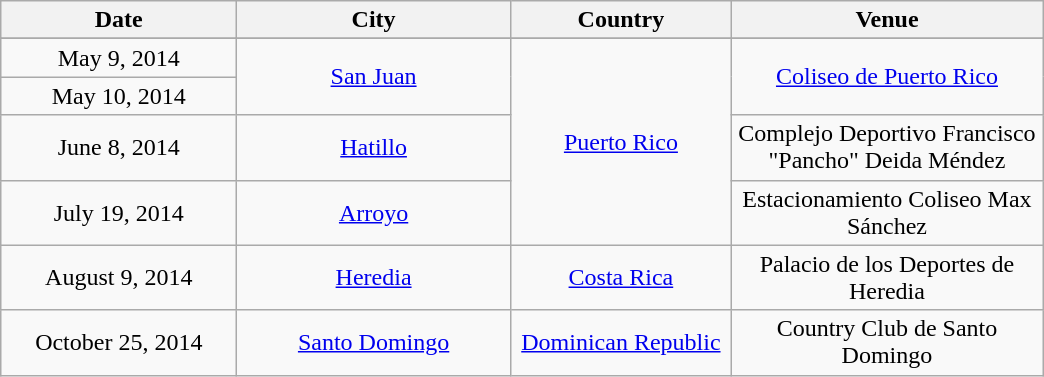<table class="wikitable">
<tr>
<th width="150" rowspan="1">Date</th>
<th width="175" rowspan="1">City</th>
<th width="140" rowspan="1">Country</th>
<th width="200" rowspan="1">Venue</th>
</tr>
<tr bgcolor="#DDDDDD">
</tr>
<tr>
<td align="center">May 9, 2014</td>
<td align="center" rowspan="2"><a href='#'>San Juan</a></td>
<td align="center" rowspan="4"><a href='#'>Puerto Rico</a></td>
<td align="center" rowspan="2"><a href='#'>Coliseo de Puerto Rico</a></td>
</tr>
<tr>
<td align="center">May 10, 2014</td>
</tr>
<tr>
<td align="center">June 8, 2014</td>
<td align="center"><a href='#'>Hatillo</a></td>
<td align="center">Complejo Deportivo Francisco "Pancho" Deida Méndez</td>
</tr>
<tr>
<td align="center">July 19, 2014</td>
<td align="center"><a href='#'>Arroyo</a></td>
<td align="center">Estacionamiento Coliseo Max Sánchez</td>
</tr>
<tr>
<td align="center">August 9, 2014</td>
<td align="center"><a href='#'>Heredia</a></td>
<td align="center"><a href='#'>Costa Rica</a></td>
<td align="center">Palacio de los Deportes de Heredia</td>
</tr>
<tr>
<td align="center">October 25, 2014</td>
<td align="center"><a href='#'>Santo Domingo</a></td>
<td align="center"><a href='#'>Dominican Republic</a></td>
<td align="center">Country Club de Santo Domingo</td>
</tr>
</table>
